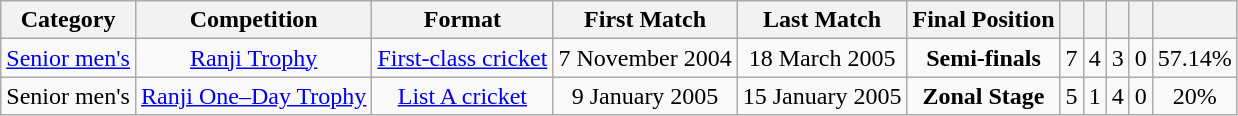<table class="wikitable sortable" style="text-align: center;">
<tr>
<th class="unsortable">Category</th>
<th>Competition</th>
<th>Format</th>
<th>First Match</th>
<th>Last Match</th>
<th>Final Position</th>
<th></th>
<th></th>
<th></th>
<th></th>
<th></th>
</tr>
<tr>
<td><a href='#'>Senior men's</a></td>
<td><a href='#'>Ranji Trophy</a></td>
<td><a href='#'>First-class cricket</a></td>
<td>7 November 2004</td>
<td>18 March 2005</td>
<td><strong>Semi-finals</strong></td>
<td>7</td>
<td>4</td>
<td>3</td>
<td>0</td>
<td>57.14%</td>
</tr>
<tr>
<td>Senior men's</td>
<td><a href='#'>Ranji One–Day Trophy</a></td>
<td><a href='#'>List A cricket</a></td>
<td>9 January 2005</td>
<td>15 January 2005</td>
<td><strong>Zonal Stage</strong></td>
<td>5</td>
<td>1</td>
<td>4</td>
<td>0</td>
<td>20%</td>
</tr>
</table>
